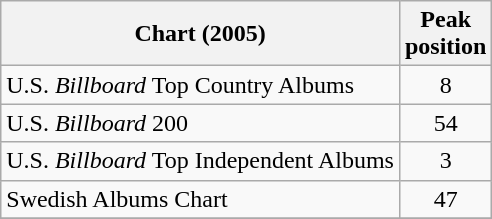<table class="wikitable">
<tr>
<th>Chart (2005)</th>
<th>Peak<br>position</th>
</tr>
<tr>
<td>U.S. <em>Billboard</em> Top Country Albums</td>
<td align="center">8</td>
</tr>
<tr>
<td>U.S. <em>Billboard</em> 200</td>
<td align="center">54</td>
</tr>
<tr>
<td>U.S. <em>Billboard</em> Top Independent Albums</td>
<td align="center">3</td>
</tr>
<tr>
<td>Swedish Albums Chart</td>
<td align="center">47</td>
</tr>
<tr>
</tr>
</table>
